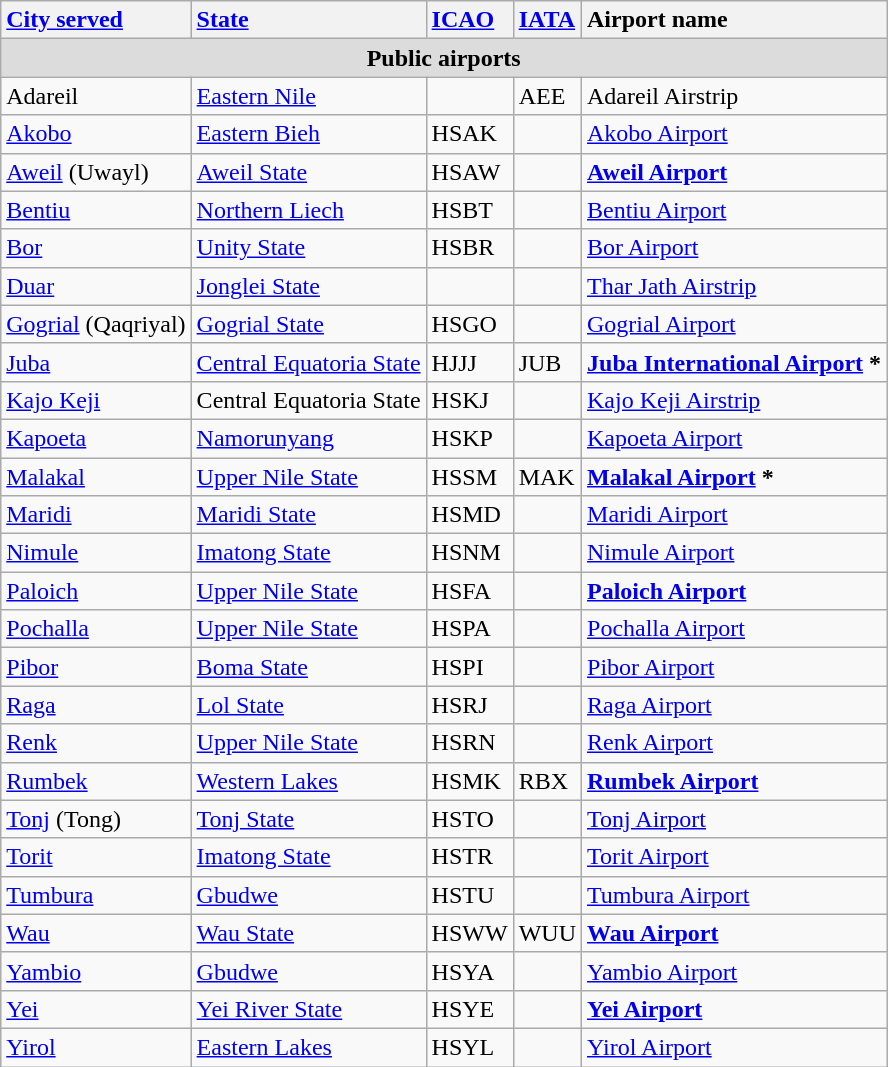<table class="wikitable sortable">
<tr valign=baseline>
<th style="text-align:left; white-space:nowrap;"><a href='#'>City served</a></th>
<th style="text-align:left; white-space:nowrap;"><a href='#'>State</a></th>
<th style="text-align:left;"><a href='#'>ICAO</a></th>
<th style="text-align:left;"><a href='#'>IATA</a></th>
<th style="text-align:left; white-space:nowrap;">Airport name</th>
</tr>
<tr class="sortbottom" style="background-color:#DCDCDC">
<td colspan="5" style="text-align:center"><strong>Public airports</strong></td>
</tr>
<tr valign=top>
<td>Adareil</td>
<td><a href='#'>Eastern Nile</a></td>
<td></td>
<td>AEE</td>
<td>Adareil Airstrip</td>
</tr>
<tr valign=top>
<td><a href='#'>Akobo</a></td>
<td><a href='#'>Eastern Bieh</a></td>
<td>HSAK</td>
<td></td>
<td><a href='#'>Akobo Airport</a></td>
</tr>
<tr valign=top>
<td><a href='#'>Aweil</a> (Uwayl)</td>
<td><a href='#'>Aweil State</a></td>
<td>HSAW</td>
<td></td>
<td><strong><a href='#'>Aweil Airport</a></strong></td>
</tr>
<tr valign=top>
<td><a href='#'>Bentiu</a></td>
<td><a href='#'>Northern Liech</a></td>
<td>HSBT</td>
<td></td>
<td><a href='#'>Bentiu Airport</a></td>
</tr>
<tr valign=top>
<td><a href='#'>Bor</a></td>
<td><a href='#'>Unity State</a></td>
<td>HSBR</td>
<td></td>
<td><a href='#'>Bor Airport</a></td>
</tr>
<tr valign=top>
<td><a href='#'>Duar</a></td>
<td><a href='#'>Jonglei State</a></td>
<td></td>
<td></td>
<td><a href='#'>Thar Jath Airstrip</a></td>
</tr>
<tr valign=top>
<td><a href='#'>Gogrial</a> (Qaqriyal)</td>
<td><a href='#'>Gogrial State</a></td>
<td>HSGO</td>
<td></td>
<td><a href='#'>Gogrial Airport</a></td>
</tr>
<tr valign=top>
<td><a href='#'>Juba</a></td>
<td><a href='#'>Central Equatoria State</a></td>
<td>HJJJ</td>
<td>JUB</td>
<td><strong><a href='#'>Juba International Airport</a> *</strong></td>
</tr>
<tr valign=top>
<td><a href='#'>Kajo Keji</a></td>
<td>Central Equatoria State</td>
<td>HSKJ</td>
<td></td>
<td><a href='#'>Kajo Keji Airstrip</a></td>
</tr>
<tr valign=top>
<td><a href='#'>Kapoeta</a></td>
<td><a href='#'>Namorunyang</a></td>
<td>HSKP</td>
<td></td>
<td><a href='#'>Kapoeta Airport</a></td>
</tr>
<tr valign=top>
<td><a href='#'>Malakal</a></td>
<td><a href='#'>Upper Nile State</a></td>
<td>HSSM</td>
<td>MAK</td>
<td><strong><a href='#'>Malakal Airport</a> *</strong></td>
</tr>
<tr valign=top>
<td><a href='#'>Maridi</a></td>
<td><a href='#'>Maridi State</a></td>
<td>HSMD</td>
<td></td>
<td><a href='#'>Maridi Airport</a></td>
</tr>
<tr valign=top>
<td><a href='#'>Nimule</a></td>
<td><a href='#'>Imatong State</a></td>
<td>HSNM</td>
<td></td>
<td><a href='#'>Nimule Airport</a></td>
</tr>
<tr valign=top>
<td><a href='#'>Paloich</a></td>
<td><a href='#'>Upper Nile State</a></td>
<td>HSFA</td>
<td></td>
<td><strong><a href='#'>Paloich Airport</a></strong></td>
</tr>
<tr valign=top>
<td><a href='#'>Pochalla</a></td>
<td><a href='#'>Upper Nile State</a></td>
<td>HSPA</td>
<td></td>
<td><a href='#'>Pochalla Airport</a></td>
</tr>
<tr valign=top>
<td><a href='#'>Pibor</a></td>
<td><a href='#'>Boma State</a></td>
<td>HSPI</td>
<td></td>
<td><a href='#'>Pibor Airport</a></td>
</tr>
<tr valign=top>
<td><a href='#'>Raga</a></td>
<td><a href='#'>Lol State</a></td>
<td>HSRJ</td>
<td></td>
<td><a href='#'>Raga Airport</a></td>
</tr>
<tr valign=top>
<td><a href='#'>Renk</a></td>
<td><a href='#'>Upper Nile State</a></td>
<td>HSRN</td>
<td></td>
<td><a href='#'>Renk Airport</a></td>
</tr>
<tr valign=top>
<td><a href='#'>Rumbek</a></td>
<td><a href='#'>Western Lakes</a></td>
<td>HSMK</td>
<td>RBX</td>
<td><strong><a href='#'>Rumbek Airport</a></strong></td>
</tr>
<tr valign=top>
<td><a href='#'>Tonj</a> (Tong)</td>
<td><a href='#'>Tonj State</a></td>
<td>HSTO</td>
<td></td>
<td><a href='#'>Tonj Airport</a></td>
</tr>
<tr valign=top>
<td><a href='#'>Torit</a></td>
<td><a href='#'>Imatong State</a></td>
<td>HSTR</td>
<td></td>
<td><a href='#'>Torit Airport</a></td>
</tr>
<tr valign=top>
<td><a href='#'>Tumbura</a></td>
<td><a href='#'>Gbudwe</a></td>
<td>HSTU</td>
<td></td>
<td><a href='#'>Tumbura Airport</a></td>
</tr>
<tr valign=top>
<td><a href='#'>Wau</a></td>
<td><a href='#'>Wau State</a></td>
<td>HSWW</td>
<td>WUU</td>
<td><strong><a href='#'>Wau Airport</a></strong></td>
</tr>
<tr valign=top>
<td><a href='#'>Yambio</a></td>
<td><a href='#'>Gbudwe</a></td>
<td>HSYA</td>
<td></td>
<td><a href='#'>Yambio Airport</a></td>
</tr>
<tr valign=top>
<td><a href='#'>Yei</a></td>
<td><a href='#'>Yei River State</a></td>
<td>HSYE</td>
<td></td>
<td><strong><a href='#'>Yei Airport</a></strong></td>
</tr>
<tr valign=top>
<td><a href='#'>Yirol</a></td>
<td><a href='#'>Eastern Lakes</a></td>
<td>HSYL</td>
<td></td>
<td><a href='#'>Yirol Airport</a></td>
</tr>
</table>
